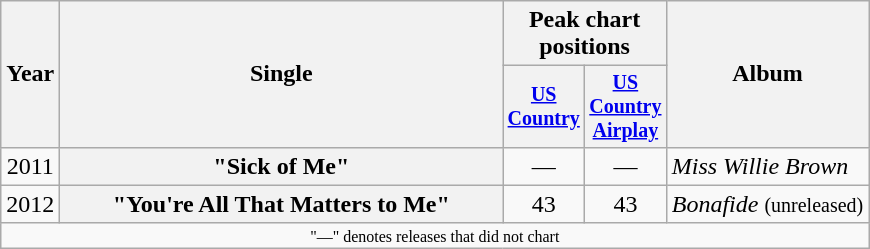<table class="wikitable plainrowheaders" style="text-align:center;">
<tr>
<th rowspan="2">Year</th>
<th rowspan="2" style="width:18em;">Single</th>
<th colspan="2">Peak chart<br>positions</th>
<th rowspan="2">Album</th>
</tr>
<tr style="font-size:smaller;">
<th style="width:45px;"><a href='#'>US Country</a></th>
<th style="width:45px;"><a href='#'>US Country Airplay</a></th>
</tr>
<tr>
<td>2011</td>
<th scope="row">"Sick of Me"</th>
<td>—</td>
<td>—</td>
<td style="text-align:left;"><em>Miss Willie Brown</em></td>
</tr>
<tr>
<td>2012</td>
<th scope="row">"You're All That Matters to Me"</th>
<td>43</td>
<td>43</td>
<td style="text-align:left;"><em>Bonafide</em> <small>(unreleased)</small></td>
</tr>
<tr>
<td colspan="5" style="font-size:8pt">"—" denotes releases that did not chart</td>
</tr>
</table>
